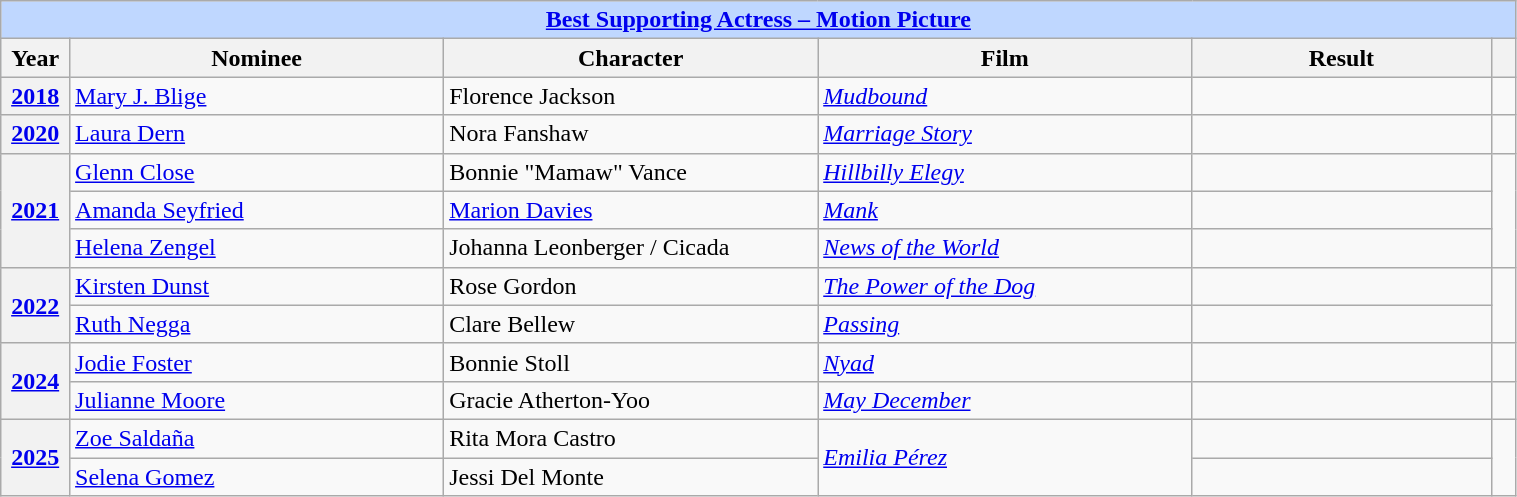<table class="wikitable plainrowheaders" style="width:80%;">
<tr style="background:#bfd7ff;">
<td colspan="6" style="text-align:center;"><strong><a href='#'>Best Supporting Actress – Motion Picture</a></strong></td>
</tr>
<tr style="background:#ebf5ff;">
<th style="width:1%;">Year</th>
<th style="width:15%;">Nominee</th>
<th style="width:15%;">Character</th>
<th style="width:15%;">Film</th>
<th style="width:12%;">Result</th>
<th style="width:1%;"></th>
</tr>
<tr>
<th scope=row style="text-align:center;"><a href='#'>2018</a></th>
<td><a href='#'>Mary J. Blige</a></td>
<td>Florence Jackson</td>
<td><em><a href='#'>Mudbound</a></em></td>
<td></td>
<td style="text-align:center;"></td>
</tr>
<tr>
<th scope=row style="text-align:center;"><a href='#'>2020</a></th>
<td><a href='#'>Laura Dern</a></td>
<td>Nora Fanshaw</td>
<td><em><a href='#'>Marriage Story</a></em></td>
<td></td>
<td style="text-align:center;"></td>
</tr>
<tr>
<th scope="row" rowspan="3" style="text-align:center;"><a href='#'>2021</a></th>
<td><a href='#'>Glenn Close</a></td>
<td>Bonnie "Mamaw" Vance</td>
<td><em><a href='#'>Hillbilly Elegy</a></em></td>
<td></td>
<td rowspan="3" style="text-align:center;"></td>
</tr>
<tr>
<td><a href='#'>Amanda Seyfried</a></td>
<td><a href='#'>Marion Davies</a></td>
<td><em><a href='#'>Mank</a></em></td>
<td></td>
</tr>
<tr>
<td><a href='#'>Helena Zengel</a></td>
<td>Johanna Leonberger / Cicada</td>
<td><em><a href='#'>News of the World</a></em></td>
<td></td>
</tr>
<tr>
<th scope="row" rowspan="2" style="text-align:center;"><a href='#'>2022</a></th>
<td><a href='#'>Kirsten Dunst</a></td>
<td>Rose Gordon</td>
<td><em><a href='#'>The Power of the Dog</a></em></td>
<td></td>
<td rowspan="2" style="text-align:center;"></td>
</tr>
<tr>
<td><a href='#'>Ruth Negga</a></td>
<td>Clare Bellew</td>
<td><em><a href='#'>Passing</a></em></td>
<td></td>
</tr>
<tr>
<th scope="row" rowspan="2" style="text-align:center;"><a href='#'>2024</a></th>
<td><a href='#'>Jodie Foster</a></td>
<td>Bonnie Stoll</td>
<td><em><a href='#'>Nyad</a></em></td>
<td></td>
<td></td>
</tr>
<tr>
<td><a href='#'>Julianne Moore</a></td>
<td>Gracie Atherton-Yoo</td>
<td><em><a href='#'>May December</a></em></td>
<td></td>
<td></td>
</tr>
<tr>
<th scope=row rowspan=2 style="text-align:center;"><a href='#'>2025</a></th>
<td><a href='#'>Zoe Saldaña</a></td>
<td>Rita Mora Castro</td>
<td rowspan=2><em><a href='#'>Emilia Pérez</a></em></td>
<td></td>
<td rowspan=2></td>
</tr>
<tr>
<td><a href='#'>Selena Gomez</a></td>
<td>Jessi Del Monte</td>
<td></td>
</tr>
</table>
